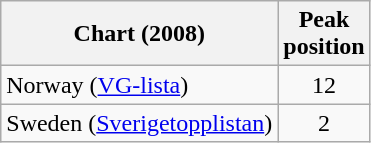<table class="wikitable">
<tr>
<th>Chart (2008)</th>
<th>Peak<br>position</th>
</tr>
<tr>
<td>Norway (<a href='#'>VG-lista</a>)</td>
<td align="center">12</td>
</tr>
<tr>
<td>Sweden (<a href='#'>Sverigetopplistan</a>)</td>
<td align="center">2</td>
</tr>
</table>
